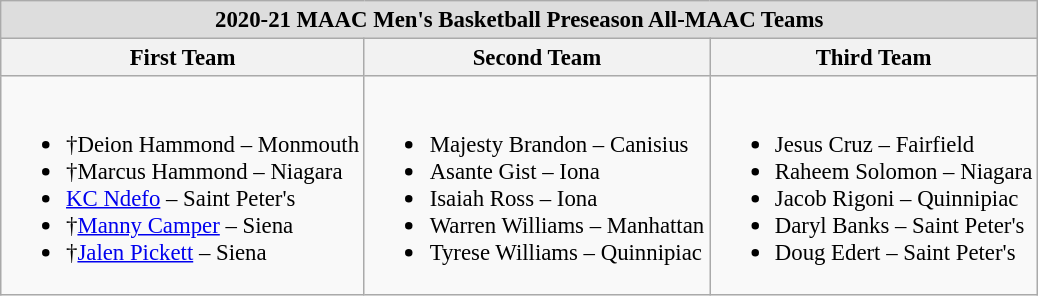<table class="wikitable" style="white-space:nowrap; font-size:95%;">
<tr>
<td colspan="3" style="text-align:center; background:#ddd;"><strong>2020-21 MAAC Men's Basketball Preseason All-MAAC Teams</strong> </td>
</tr>
<tr>
<th>First Team</th>
<th>Second Team</th>
<th>Third Team</th>
</tr>
<tr>
<td><br><ul><li>†Deion Hammond – Monmouth</li><li>†Marcus Hammond – Niagara</li><li><a href='#'>KC Ndefo</a> – Saint Peter's</li><li>†<a href='#'>Manny Camper</a> – Siena</li><li>†<a href='#'>Jalen Pickett</a> – Siena</li></ul></td>
<td><br><ul><li>Majesty Brandon – Canisius</li><li>Asante Gist – Iona</li><li>Isaiah Ross – Iona</li><li>Warren Williams – Manhattan</li><li>Tyrese Williams – Quinnipiac</li></ul></td>
<td><br><ul><li>Jesus Cruz – Fairfield</li><li>Raheem Solomon – Niagara</li><li>Jacob Rigoni – Quinnipiac</li><li>Daryl Banks – Saint Peter's</li><li>Doug Edert – Saint Peter's</li></ul></td>
</tr>
</table>
